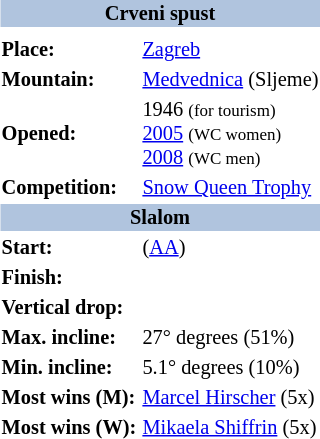<table border=0 class="toccolours float-right" align="right" style="margin:0 0 0.5em 1em; font-size: 85%;">
<tr>
<th bgcolor=#b0c4de colspan=2 align="center">Crveni spust</th>
</tr>
<tr>
<td align="center" colspan=2></td>
</tr>
<tr>
<td><strong>Place:</strong></td>
<td> <a href='#'>Zagreb</a></td>
</tr>
<tr>
<td><strong>Mountain:</strong></td>
<td><a href='#'>Medvednica</a> (Sljeme)</td>
</tr>
<tr>
<td><strong>Opened:</strong></td>
<td>1946 <small>(for tourism)</small><br><a href='#'>2005</a> <small>(WC women)</small><br><a href='#'>2008</a> <small>(WC men)</small></td>
</tr>
<tr>
<td><strong>Competition:</strong></td>
<td><a href='#'>Snow Queen Trophy</a></td>
</tr>
<tr>
<th bgcolor=#b0c4de colspan=2 align="center">Slalom</th>
</tr>
<tr>
<td><strong>Start:</strong></td>
<td> (<a href='#'>AA</a>)</td>
</tr>
<tr>
<td><strong>Finish:</strong></td>
<td></td>
</tr>
<tr>
<td><strong>Vertical drop:</strong></td>
<td></td>
</tr>
<tr>
<td><strong>Max. incline:</strong></td>
<td>27° degrees (51%)</td>
</tr>
<tr>
<td><strong>Min. incline:</strong></td>
<td>5.1° degrees (10%)</td>
</tr>
<tr>
<td><strong>Most wins (M):</strong></td>
<td> <a href='#'>Marcel Hirscher</a> (5x)</td>
</tr>
<tr>
<td><strong>Most wins (W):</strong></td>
<td> <a href='#'>Mikaela Shiffrin</a> (5x)</td>
</tr>
</table>
